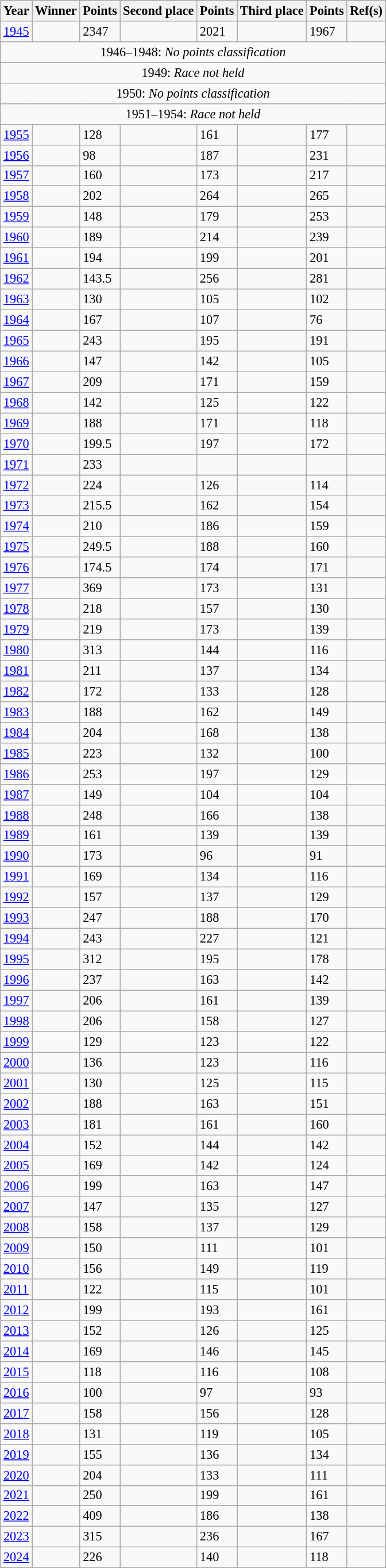<table class="wikitable" style="font-size:93%;">
<tr>
<th>Year</th>
<th>Winner</th>
<th>Points</th>
<th>Second place</th>
<th>Points</th>
<th>Third place</th>
<th>Points</th>
<th>Ref(s)</th>
</tr>
<tr>
<td><a href='#'>1945</a></td>
<td></td>
<td>2347</td>
<td></td>
<td>2021</td>
<td></td>
<td>1967</td>
<td></td>
</tr>
<tr>
<td colspan=8 align="center">1946–1948: <em>No points classification</em></td>
</tr>
<tr>
<td colspan=8 align="center">1949: <em>Race not held</em></td>
</tr>
<tr>
<td colspan=8 align="center">1950: <em>No points classification</em></td>
</tr>
<tr>
<td colspan=8 align="center">1951–1954: <em>Race not held</em></td>
</tr>
<tr>
<td><a href='#'>1955</a></td>
<td></td>
<td>128</td>
<td></td>
<td>161</td>
<td></td>
<td>177</td>
<td></td>
</tr>
<tr>
<td><a href='#'>1956</a></td>
<td></td>
<td>98</td>
<td></td>
<td>187</td>
<td></td>
<td>231</td>
<td></td>
</tr>
<tr>
<td><a href='#'>1957</a></td>
<td></td>
<td>160</td>
<td></td>
<td>173</td>
<td></td>
<td>217</td>
<td></td>
</tr>
<tr>
<td><a href='#'>1958</a></td>
<td></td>
<td>202</td>
<td></td>
<td>264</td>
<td></td>
<td>265</td>
<td></td>
</tr>
<tr>
<td><a href='#'>1959</a></td>
<td></td>
<td>148</td>
<td></td>
<td>179</td>
<td></td>
<td>253</td>
<td></td>
</tr>
<tr>
<td><a href='#'>1960</a></td>
<td></td>
<td>189</td>
<td></td>
<td>214</td>
<td></td>
<td>239</td>
<td></td>
</tr>
<tr>
<td><a href='#'>1961</a></td>
<td></td>
<td>194</td>
<td></td>
<td>199</td>
<td></td>
<td>201</td>
<td></td>
</tr>
<tr>
<td><a href='#'>1962</a></td>
<td></td>
<td>143.5</td>
<td></td>
<td>256</td>
<td></td>
<td>281</td>
<td></td>
</tr>
<tr>
<td><a href='#'>1963</a></td>
<td></td>
<td>130</td>
<td></td>
<td>105</td>
<td></td>
<td>102</td>
<td></td>
</tr>
<tr>
<td><a href='#'>1964</a></td>
<td></td>
<td>167</td>
<td></td>
<td>107</td>
<td></td>
<td>76</td>
<td></td>
</tr>
<tr>
<td><a href='#'>1965</a></td>
<td></td>
<td>243</td>
<td></td>
<td>195</td>
<td></td>
<td>191</td>
<td></td>
</tr>
<tr>
<td><a href='#'>1966</a></td>
<td></td>
<td>147</td>
<td></td>
<td>142</td>
<td></td>
<td>105</td>
<td></td>
</tr>
<tr>
<td><a href='#'>1967</a></td>
<td></td>
<td>209</td>
<td></td>
<td>171</td>
<td></td>
<td>159</td>
<td></td>
</tr>
<tr>
<td><a href='#'>1968</a></td>
<td></td>
<td>142</td>
<td></td>
<td>125</td>
<td></td>
<td>122</td>
<td></td>
</tr>
<tr>
<td><a href='#'>1969</a></td>
<td></td>
<td>188</td>
<td></td>
<td>171</td>
<td></td>
<td>118</td>
<td></td>
</tr>
<tr>
<td><a href='#'>1970</a></td>
<td></td>
<td>199.5</td>
<td></td>
<td>197</td>
<td></td>
<td>172</td>
<td></td>
</tr>
<tr>
<td><a href='#'>1971</a></td>
<td></td>
<td>233</td>
<td></td>
<td></td>
<td></td>
<td></td>
<td></td>
</tr>
<tr>
<td><a href='#'>1972</a></td>
<td></td>
<td>224</td>
<td></td>
<td>126</td>
<td></td>
<td>114</td>
<td></td>
</tr>
<tr>
<td><a href='#'>1973</a></td>
<td></td>
<td>215.5</td>
<td></td>
<td>162</td>
<td></td>
<td>154</td>
<td></td>
</tr>
<tr>
<td><a href='#'>1974</a></td>
<td></td>
<td>210</td>
<td></td>
<td>186</td>
<td></td>
<td>159</td>
<td></td>
</tr>
<tr>
<td><a href='#'>1975</a></td>
<td></td>
<td>249.5</td>
<td></td>
<td>188</td>
<td></td>
<td>160</td>
<td></td>
</tr>
<tr>
<td><a href='#'>1976</a></td>
<td></td>
<td>174.5</td>
<td></td>
<td>174</td>
<td></td>
<td>171</td>
<td></td>
</tr>
<tr>
<td><a href='#'>1977</a></td>
<td></td>
<td>369</td>
<td></td>
<td>173</td>
<td></td>
<td>131</td>
<td></td>
</tr>
<tr>
<td><a href='#'>1978</a></td>
<td></td>
<td>218</td>
<td></td>
<td>157</td>
<td></td>
<td>130</td>
<td></td>
</tr>
<tr>
<td><a href='#'>1979</a></td>
<td></td>
<td>219</td>
<td></td>
<td>173</td>
<td></td>
<td>139</td>
<td></td>
</tr>
<tr>
<td><a href='#'>1980</a></td>
<td></td>
<td>313</td>
<td></td>
<td>144</td>
<td></td>
<td>116</td>
<td></td>
</tr>
<tr>
<td><a href='#'>1981</a></td>
<td></td>
<td>211</td>
<td></td>
<td>137</td>
<td></td>
<td>134</td>
<td></td>
</tr>
<tr>
<td><a href='#'>1982</a></td>
<td></td>
<td>172</td>
<td></td>
<td>133</td>
<td></td>
<td>128</td>
<td></td>
</tr>
<tr>
<td><a href='#'>1983</a></td>
<td></td>
<td>188</td>
<td></td>
<td>162</td>
<td></td>
<td>149</td>
<td></td>
</tr>
<tr>
<td><a href='#'>1984</a></td>
<td></td>
<td>204</td>
<td></td>
<td>168</td>
<td></td>
<td>138</td>
<td></td>
</tr>
<tr>
<td><a href='#'>1985</a></td>
<td></td>
<td>223</td>
<td></td>
<td>132</td>
<td></td>
<td>100</td>
<td></td>
</tr>
<tr>
<td><a href='#'>1986</a></td>
<td></td>
<td>253</td>
<td></td>
<td>197</td>
<td></td>
<td>129</td>
<td></td>
</tr>
<tr>
<td><a href='#'>1987</a></td>
<td></td>
<td>149</td>
<td></td>
<td>104</td>
<td></td>
<td>104</td>
<td></td>
</tr>
<tr>
<td><a href='#'>1988</a></td>
<td></td>
<td>248</td>
<td></td>
<td>166</td>
<td></td>
<td>138</td>
<td></td>
</tr>
<tr>
<td><a href='#'>1989</a></td>
<td></td>
<td>161</td>
<td></td>
<td>139</td>
<td></td>
<td>139</td>
<td></td>
</tr>
<tr>
<td><a href='#'>1990</a></td>
<td></td>
<td>173</td>
<td></td>
<td>96</td>
<td></td>
<td>91</td>
<td></td>
</tr>
<tr>
<td><a href='#'>1991</a></td>
<td></td>
<td>169</td>
<td></td>
<td>134</td>
<td></td>
<td>116</td>
<td></td>
</tr>
<tr>
<td><a href='#'>1992</a></td>
<td></td>
<td>157</td>
<td></td>
<td>137</td>
<td></td>
<td>129</td>
<td></td>
</tr>
<tr>
<td><a href='#'>1993</a></td>
<td></td>
<td>247</td>
<td></td>
<td>188</td>
<td></td>
<td>170</td>
<td></td>
</tr>
<tr>
<td><a href='#'>1994</a></td>
<td></td>
<td>243</td>
<td></td>
<td>227</td>
<td></td>
<td>121</td>
<td></td>
</tr>
<tr>
<td><a href='#'>1995</a></td>
<td></td>
<td>312</td>
<td></td>
<td>195</td>
<td></td>
<td>178</td>
<td></td>
</tr>
<tr>
<td><a href='#'>1996</a></td>
<td></td>
<td>237</td>
<td></td>
<td>163</td>
<td></td>
<td>142</td>
<td></td>
</tr>
<tr>
<td><a href='#'>1997</a></td>
<td></td>
<td>206</td>
<td></td>
<td>161</td>
<td></td>
<td>139</td>
<td></td>
</tr>
<tr>
<td><a href='#'>1998</a></td>
<td></td>
<td>206</td>
<td></td>
<td>158</td>
<td></td>
<td>127</td>
<td></td>
</tr>
<tr>
<td><a href='#'>1999</a></td>
<td></td>
<td>129</td>
<td></td>
<td>123</td>
<td></td>
<td>122</td>
<td></td>
</tr>
<tr>
<td><a href='#'>2000</a></td>
<td></td>
<td>136</td>
<td></td>
<td>123</td>
<td></td>
<td>116</td>
<td></td>
</tr>
<tr>
<td><a href='#'>2001</a></td>
<td></td>
<td>130</td>
<td></td>
<td>125</td>
<td></td>
<td>115</td>
<td></td>
</tr>
<tr>
<td><a href='#'>2002</a></td>
<td></td>
<td>188</td>
<td></td>
<td>163</td>
<td></td>
<td>151</td>
<td></td>
</tr>
<tr>
<td><a href='#'>2003</a></td>
<td></td>
<td>181</td>
<td></td>
<td>161</td>
<td></td>
<td>160</td>
<td></td>
</tr>
<tr>
<td><a href='#'>2004</a></td>
<td></td>
<td>152</td>
<td></td>
<td>144</td>
<td></td>
<td>142</td>
<td></td>
</tr>
<tr>
<td><a href='#'>2005</a></td>
<td></td>
<td>169</td>
<td></td>
<td>142</td>
<td></td>
<td>124</td>
<td></td>
</tr>
<tr>
<td><a href='#'>2006</a></td>
<td></td>
<td>199</td>
<td></td>
<td>163</td>
<td></td>
<td>147</td>
<td></td>
</tr>
<tr>
<td><a href='#'>2007</a></td>
<td></td>
<td>147</td>
<td></td>
<td>135</td>
<td></td>
<td>127</td>
<td></td>
</tr>
<tr>
<td><a href='#'>2008</a></td>
<td></td>
<td>158</td>
<td></td>
<td>137</td>
<td></td>
<td>129</td>
<td></td>
</tr>
<tr>
<td><a href='#'>2009</a></td>
<td></td>
<td>150</td>
<td></td>
<td>111</td>
<td></td>
<td>101</td>
<td></td>
</tr>
<tr>
<td><a href='#'>2010</a></td>
<td></td>
<td>156</td>
<td></td>
<td>149</td>
<td></td>
<td>119</td>
<td></td>
</tr>
<tr>
<td><a href='#'>2011</a></td>
<td></td>
<td>122</td>
<td></td>
<td>115</td>
<td></td>
<td>101</td>
<td></td>
</tr>
<tr>
<td><a href='#'>2012</a></td>
<td></td>
<td>199</td>
<td></td>
<td>193</td>
<td></td>
<td>161</td>
<td></td>
</tr>
<tr>
<td><a href='#'>2013</a></td>
<td></td>
<td>152</td>
<td></td>
<td>126</td>
<td></td>
<td>125</td>
<td></td>
</tr>
<tr>
<td><a href='#'>2014</a></td>
<td></td>
<td>169</td>
<td></td>
<td>146</td>
<td></td>
<td>145</td>
<td></td>
</tr>
<tr>
<td><a href='#'>2015</a></td>
<td></td>
<td>118</td>
<td></td>
<td>116</td>
<td></td>
<td>108</td>
<td></td>
</tr>
<tr>
<td><a href='#'>2016</a></td>
<td></td>
<td>100</td>
<td></td>
<td>97</td>
<td></td>
<td>93</td>
<td></td>
</tr>
<tr>
<td><a href='#'>2017</a></td>
<td></td>
<td>158</td>
<td></td>
<td>156</td>
<td></td>
<td>128</td>
<td></td>
</tr>
<tr>
<td><a href='#'>2018</a></td>
<td></td>
<td>131</td>
<td></td>
<td>119</td>
<td></td>
<td>105</td>
<td></td>
</tr>
<tr>
<td><a href='#'>2019</a></td>
<td></td>
<td>155</td>
<td></td>
<td>136</td>
<td></td>
<td>134</td>
<td></td>
</tr>
<tr>
<td><a href='#'>2020</a></td>
<td></td>
<td>204</td>
<td></td>
<td>133</td>
<td></td>
<td>111</td>
<td></td>
</tr>
<tr>
<td><a href='#'>2021</a></td>
<td></td>
<td>250</td>
<td></td>
<td>199</td>
<td></td>
<td>161</td>
<td></td>
</tr>
<tr>
<td><a href='#'>2022</a></td>
<td></td>
<td>409</td>
<td></td>
<td>186</td>
<td></td>
<td>138</td>
<td></td>
</tr>
<tr>
<td><a href='#'>2023</a></td>
<td></td>
<td>315</td>
<td></td>
<td>236</td>
<td></td>
<td>167</td>
<td></td>
</tr>
<tr>
<td><a href='#'>2024</a></td>
<td></td>
<td>226</td>
<td></td>
<td>140</td>
<td></td>
<td>118</td>
<td></td>
</tr>
</table>
